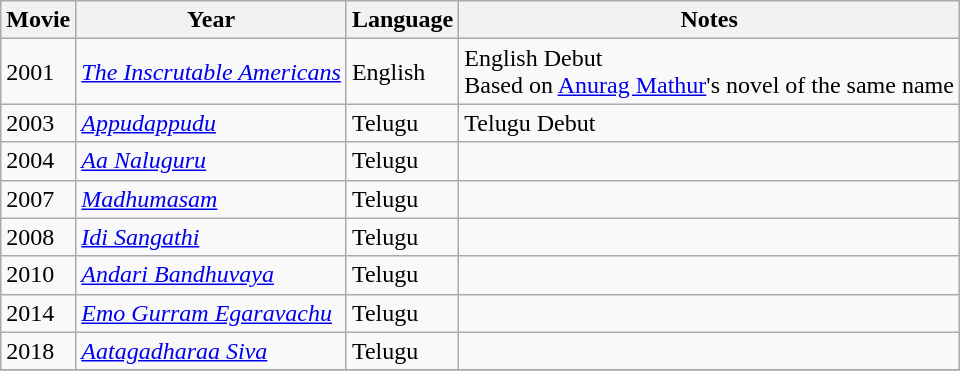<table class="wikitable">
<tr>
<th>Movie</th>
<th>Year</th>
<th>Language</th>
<th>Notes</th>
</tr>
<tr>
<td>2001</td>
<td><em><a href='#'>The Inscrutable Americans</a></em></td>
<td>English</td>
<td>English Debut<br>Based on <a href='#'>Anurag Mathur</a>'s novel of the same name</td>
</tr>
<tr>
<td>2003</td>
<td><em><a href='#'>Appudappudu</a></em></td>
<td>Telugu</td>
<td>Telugu Debut</td>
</tr>
<tr>
<td>2004</td>
<td><em><a href='#'>Aa Naluguru</a></em></td>
<td>Telugu</td>
<td></td>
</tr>
<tr>
<td>2007</td>
<td><em><a href='#'>Madhumasam</a></em></td>
<td>Telugu</td>
<td></td>
</tr>
<tr>
<td>2008</td>
<td><em><a href='#'>Idi Sangathi</a></em></td>
<td>Telugu</td>
<td></td>
</tr>
<tr>
<td>2010</td>
<td><em><a href='#'>Andari Bandhuvaya</a></em></td>
<td>Telugu</td>
<td></td>
</tr>
<tr>
<td>2014</td>
<td><em><a href='#'>Emo Gurram Egaravachu</a></em></td>
<td>Telugu</td>
<td></td>
</tr>
<tr>
<td>2018</td>
<td><em><a href='#'>Aatagadharaa Siva</a></em></td>
<td>Telugu</td>
<td></td>
</tr>
<tr>
</tr>
</table>
